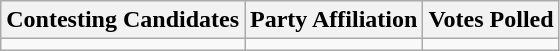<table class="wikitable sortable">
<tr>
<th>Contesting Candidates</th>
<th>Party Affiliation</th>
<th>Votes Polled</th>
</tr>
<tr>
<td></td>
<td></td>
<td></td>
</tr>
</table>
